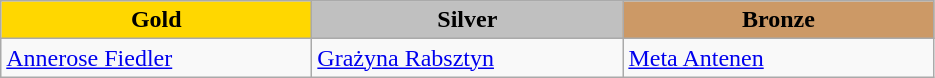<table class="wikitable" style="text-align:left">
<tr align="center">
<td width=200 bgcolor=gold><strong>Gold</strong></td>
<td width=200 bgcolor=silver><strong>Silver</strong></td>
<td width=200 bgcolor=CC9966><strong>Bronze</strong></td>
</tr>
<tr>
<td><a href='#'>Annerose Fiedler</a><br><em></em></td>
<td><a href='#'>Grażyna Rabsztyn</a><br><em></em></td>
<td><a href='#'>Meta Antenen</a><br><em></em></td>
</tr>
</table>
